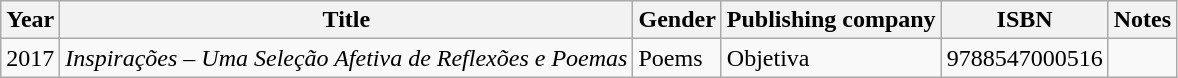<table class="wikitable">
<tr>
<th>Year</th>
<th>Title</th>
<th>Gender</th>
<th>Publishing company</th>
<th>ISBN</th>
<th>Notes</th>
</tr>
<tr>
<td>2017</td>
<td><em>Inspirações – Uma Seleção Afetiva de Reflexões e Poemas</em></td>
<td>Poems</td>
<td>Objetiva</td>
<td>9788547000516</td>
<td></td>
</tr>
</table>
